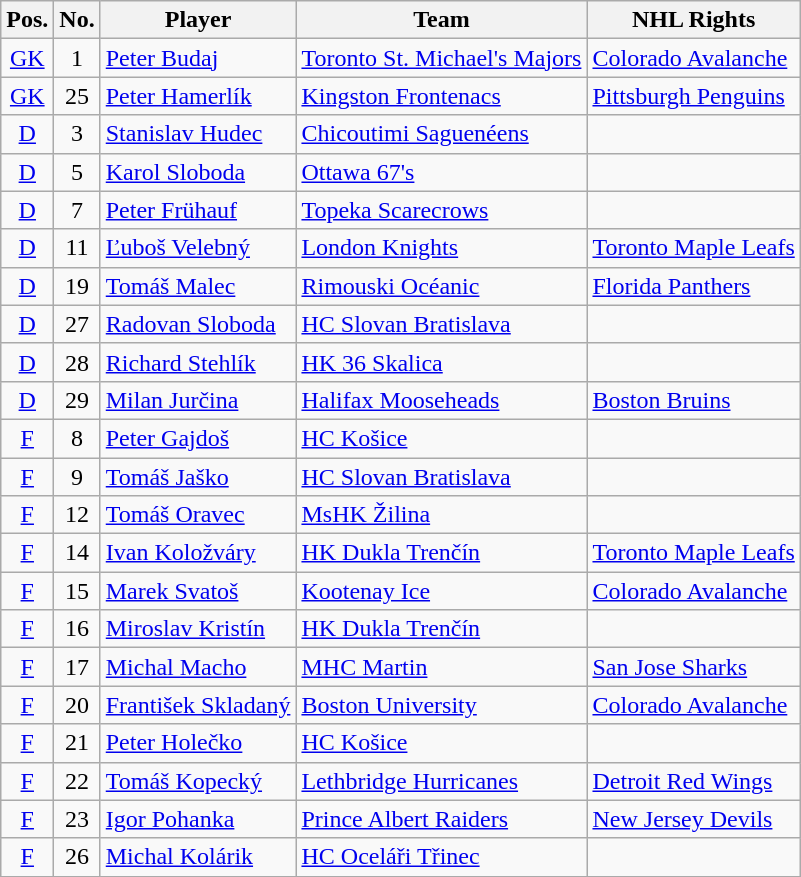<table class="wikitable sortable">
<tr>
<th>Pos.</th>
<th>No.</th>
<th>Player</th>
<th>Team</th>
<th>NHL Rights</th>
</tr>
<tr>
<td style="text-align:center;"><a href='#'>GK</a></td>
<td style="text-align:center;">1</td>
<td><a href='#'>Peter Budaj</a></td>
<td> <a href='#'>Toronto St. Michael's Majors</a></td>
<td><a href='#'>Colorado Avalanche</a></td>
</tr>
<tr>
<td style="text-align:center;"><a href='#'>GK</a></td>
<td style="text-align:center;">25</td>
<td><a href='#'>Peter Hamerlík</a></td>
<td> <a href='#'>Kingston Frontenacs</a></td>
<td><a href='#'>Pittsburgh Penguins</a></td>
</tr>
<tr>
<td style="text-align:center;"><a href='#'>D</a></td>
<td style="text-align:center;">3</td>
<td><a href='#'>Stanislav Hudec</a></td>
<td> <a href='#'>Chicoutimi Saguenéens</a></td>
<td></td>
</tr>
<tr>
<td style="text-align:center;"><a href='#'>D</a></td>
<td style="text-align:center;">5</td>
<td><a href='#'>Karol Sloboda</a></td>
<td> <a href='#'>Ottawa 67's</a></td>
<td></td>
</tr>
<tr>
<td style="text-align:center;"><a href='#'>D</a></td>
<td style="text-align:center;">7</td>
<td><a href='#'>Peter Frühauf</a></td>
<td> <a href='#'>Topeka Scarecrows</a></td>
<td></td>
</tr>
<tr>
<td style="text-align:center;"><a href='#'>D</a></td>
<td style="text-align:center;">11</td>
<td><a href='#'>Ľuboš Velebný</a></td>
<td> <a href='#'>London Knights</a></td>
<td><a href='#'>Toronto Maple Leafs</a></td>
</tr>
<tr>
<td style="text-align:center;"><a href='#'>D</a></td>
<td style="text-align:center;">19</td>
<td><a href='#'>Tomáš Malec</a></td>
<td> <a href='#'>Rimouski Océanic</a></td>
<td><a href='#'>Florida Panthers</a></td>
</tr>
<tr>
<td style="text-align:center;"><a href='#'>D</a></td>
<td style="text-align:center;">27</td>
<td><a href='#'>Radovan Sloboda</a></td>
<td> <a href='#'>HC Slovan Bratislava</a></td>
<td></td>
</tr>
<tr>
<td style="text-align:center;"><a href='#'>D</a></td>
<td style="text-align:center;">28</td>
<td><a href='#'>Richard Stehlík</a></td>
<td> <a href='#'>HK 36 Skalica</a></td>
<td></td>
</tr>
<tr>
<td style="text-align:center;"><a href='#'>D</a></td>
<td style="text-align:center;">29</td>
<td><a href='#'>Milan Jurčina</a></td>
<td> <a href='#'>Halifax Mooseheads</a></td>
<td><a href='#'>Boston Bruins</a></td>
</tr>
<tr>
<td style="text-align:center;"><a href='#'>F</a></td>
<td style="text-align:center;">8</td>
<td><a href='#'>Peter Gajdoš</a></td>
<td> <a href='#'>HC Košice</a></td>
<td></td>
</tr>
<tr>
<td style="text-align:center;"><a href='#'>F</a></td>
<td style="text-align:center;">9</td>
<td><a href='#'>Tomáš Jaško</a></td>
<td> <a href='#'>HC Slovan Bratislava</a></td>
<td></td>
</tr>
<tr>
<td style="text-align:center;"><a href='#'>F</a></td>
<td style="text-align:center;">12</td>
<td><a href='#'>Tomáš Oravec</a></td>
<td> <a href='#'>MsHK Žilina</a></td>
<td></td>
</tr>
<tr>
<td style="text-align:center;"><a href='#'>F</a></td>
<td style="text-align:center;">14</td>
<td><a href='#'>Ivan Koložváry</a></td>
<td> <a href='#'>HK Dukla Trenčín</a></td>
<td><a href='#'>Toronto Maple Leafs</a></td>
</tr>
<tr>
<td style="text-align:center;"><a href='#'>F</a></td>
<td style="text-align:center;">15</td>
<td><a href='#'>Marek Svatoš</a></td>
<td> <a href='#'>Kootenay Ice</a></td>
<td><a href='#'>Colorado Avalanche</a></td>
</tr>
<tr>
<td style="text-align:center;"><a href='#'>F</a></td>
<td style="text-align:center;">16</td>
<td><a href='#'>Miroslav Kristín</a></td>
<td> <a href='#'>HK Dukla Trenčín</a></td>
<td></td>
</tr>
<tr>
<td style="text-align:center;"><a href='#'>F</a></td>
<td style="text-align:center;">17</td>
<td><a href='#'>Michal Macho</a></td>
<td> <a href='#'>MHC Martin</a></td>
<td><a href='#'>San Jose Sharks</a></td>
</tr>
<tr>
<td style="text-align:center;"><a href='#'>F</a></td>
<td style="text-align:center;">20</td>
<td><a href='#'>František Skladaný</a></td>
<td> <a href='#'>Boston University</a></td>
<td><a href='#'>Colorado Avalanche</a></td>
</tr>
<tr>
<td style="text-align:center;"><a href='#'>F</a></td>
<td style="text-align:center;">21</td>
<td><a href='#'>Peter Holečko</a></td>
<td> <a href='#'>HC Košice</a></td>
<td></td>
</tr>
<tr>
<td style="text-align:center;"><a href='#'>F</a></td>
<td style="text-align:center;">22</td>
<td><a href='#'>Tomáš Kopecký</a></td>
<td> <a href='#'>Lethbridge Hurricanes</a></td>
<td><a href='#'>Detroit Red Wings</a></td>
</tr>
<tr>
<td style="text-align:center;"><a href='#'>F</a></td>
<td style="text-align:center;">23</td>
<td><a href='#'>Igor Pohanka</a></td>
<td> <a href='#'>Prince Albert Raiders</a></td>
<td><a href='#'>New Jersey Devils</a></td>
</tr>
<tr>
<td style="text-align:center;"><a href='#'>F</a></td>
<td style="text-align:center;">26</td>
<td><a href='#'>Michal Kolárik</a></td>
<td> <a href='#'>HC Oceláři Třinec</a></td>
<td></td>
</tr>
<tr>
</tr>
</table>
